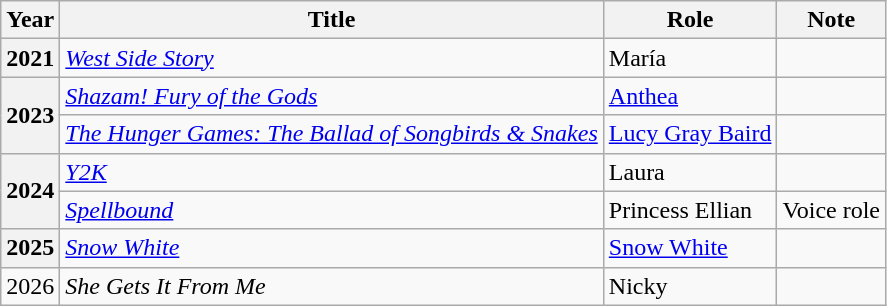<table class="wikitable plainrowheaders sortable">
<tr>
<th scope="col">Year</th>
<th scope="col">Title</th>
<th scope="col" class="unsortable">Role</th>
<th scope="col" class="unsortable">Note</th>
</tr>
<tr>
<th scope="row">2021</th>
<td><em><a href='#'>West Side Story</a></em></td>
<td>María</td>
<td></td>
</tr>
<tr>
<th rowspan="2" scope="row">2023</th>
<td><em><a href='#'>Shazam! Fury of the Gods</a></em></td>
<td><a href='#'>Anthea</a></td>
<td></td>
</tr>
<tr>
<td><em><a href='#'>The Hunger Games: The Ballad of Songbirds & Snakes</a></em></td>
<td><a href='#'>Lucy Gray Baird</a></td>
<td></td>
</tr>
<tr>
<th rowspan="2" scope="row">2024</th>
<td><em><a href='#'>Y2K</a></em></td>
<td>Laura</td>
<td></td>
</tr>
<tr>
<td><em><a href='#'>Spellbound</a></em></td>
<td>Princess Ellian</td>
<td>Voice role</td>
</tr>
<tr>
<th scope="row">2025</th>
<td><em><a href='#'>Snow White</a></em></td>
<td><a href='#'>Snow White</a></td>
<td></td>
</tr>
<tr>
<td>2026</td>
<td><em>She Gets It From Me</em></td>
<td>Nicky</td>
<td></td>
</tr>
</table>
